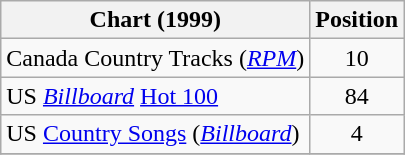<table class="wikitable sortable">
<tr>
<th scope="col">Chart (1999)</th>
<th scope="col">Position</th>
</tr>
<tr>
<td>Canada Country Tracks (<em><a href='#'>RPM</a></em>)</td>
<td align="center">10</td>
</tr>
<tr>
<td>US <em><a href='#'>Billboard</a></em> <a href='#'>Hot 100</a></td>
<td align="center">84</td>
</tr>
<tr>
<td>US <a href='#'>Country Songs</a> (<em><a href='#'>Billboard</a></em>)</td>
<td align="center">4</td>
</tr>
<tr>
</tr>
</table>
